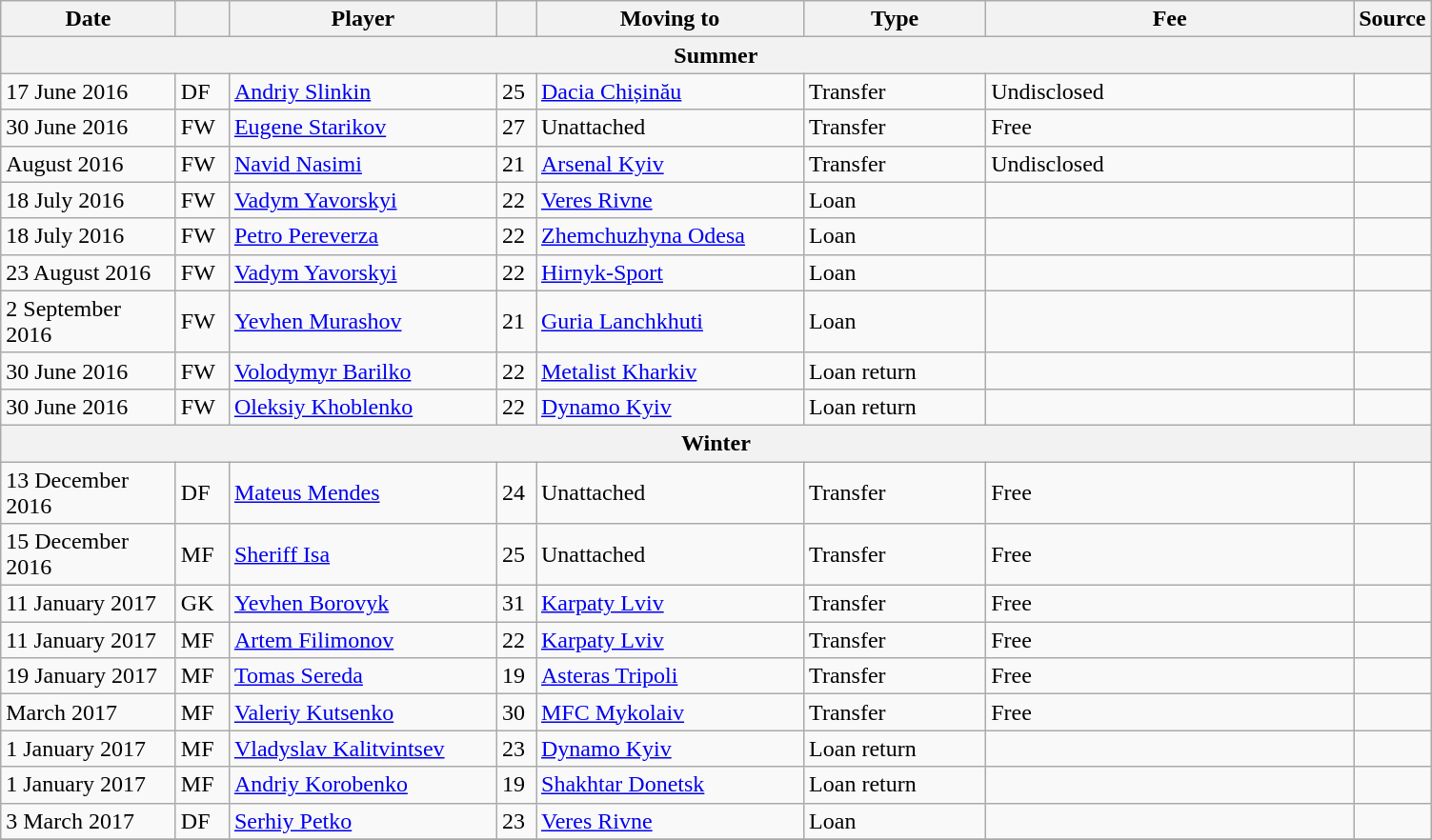<table class="wikitable sortable">
<tr>
<th style="width:115px;">Date</th>
<th style="width:30px;"></th>
<th style="width:180px;">Player</th>
<th style="width:20px;"></th>
<th style="width:180px;">Moving to</th>
<th style="width:120px;" class="unsortable">Type</th>
<th style="width:250px;" class="unsortable">Fee</th>
<th style="width:20px;">Source</th>
</tr>
<tr>
<th colspan=8>Summer</th>
</tr>
<tr>
<td>17 June 2016</td>
<td>DF</td>
<td> <a href='#'>Andriy Slinkin</a></td>
<td>25</td>
<td> <a href='#'>Dacia Chișinău</a></td>
<td>Transfer</td>
<td>Undisclosed</td>
<td></td>
</tr>
<tr>
<td>30 June 2016</td>
<td>FW</td>
<td> <a href='#'>Eugene Starikov</a></td>
<td>27</td>
<td>Unattached</td>
<td>Transfer</td>
<td>Free</td>
<td></td>
</tr>
<tr>
<td>August 2016</td>
<td>FW</td>
<td> <a href='#'>Navid Nasimi</a></td>
<td>21</td>
<td> <a href='#'>Arsenal Kyiv</a></td>
<td>Transfer</td>
<td>Undisclosed</td>
<td></td>
</tr>
<tr>
<td>18 July 2016</td>
<td>FW</td>
<td> <a href='#'>Vadym Yavorskyi</a></td>
<td>22</td>
<td> <a href='#'>Veres Rivne</a></td>
<td>Loan</td>
<td></td>
<td></td>
</tr>
<tr>
<td>18 July 2016</td>
<td>FW</td>
<td> <a href='#'>Petro Pereverza</a></td>
<td>22</td>
<td> <a href='#'>Zhemchuzhyna Odesa</a></td>
<td>Loan</td>
<td></td>
<td></td>
</tr>
<tr>
<td>23 August 2016</td>
<td>FW</td>
<td> <a href='#'>Vadym Yavorskyi</a></td>
<td>22</td>
<td> <a href='#'>Hirnyk-Sport</a></td>
<td>Loan</td>
<td></td>
<td></td>
</tr>
<tr>
<td>2 September 2016</td>
<td>FW</td>
<td> <a href='#'>Yevhen Murashov</a></td>
<td>21</td>
<td> <a href='#'>Guria Lanchkhuti</a></td>
<td>Loan</td>
<td></td>
<td></td>
</tr>
<tr>
<td>30 June 2016</td>
<td>FW</td>
<td> <a href='#'>Volodymyr Barilko</a></td>
<td>22</td>
<td> <a href='#'>Metalist Kharkiv</a></td>
<td>Loan return</td>
<td></td>
<td></td>
</tr>
<tr>
<td>30 June 2016</td>
<td>FW</td>
<td> <a href='#'>Oleksiy Khoblenko</a></td>
<td>22</td>
<td> <a href='#'>Dynamo Kyiv</a></td>
<td>Loan return</td>
<td></td>
<td></td>
</tr>
<tr>
<th colspan=8>Winter</th>
</tr>
<tr>
<td>13 December 2016</td>
<td>DF</td>
<td> <a href='#'>Mateus Mendes</a></td>
<td>24</td>
<td>Unattached</td>
<td>Transfer</td>
<td>Free</td>
<td></td>
</tr>
<tr>
<td>15 December 2016</td>
<td>MF</td>
<td> <a href='#'>Sheriff Isa</a></td>
<td>25</td>
<td>Unattached</td>
<td>Transfer</td>
<td>Free</td>
<td></td>
</tr>
<tr>
<td>11 January 2017</td>
<td>GK</td>
<td> <a href='#'>Yevhen Borovyk</a></td>
<td>31</td>
<td> <a href='#'>Karpaty Lviv</a></td>
<td>Transfer</td>
<td>Free</td>
<td></td>
</tr>
<tr>
<td>11 January 2017</td>
<td>MF</td>
<td> <a href='#'>Artem Filimonov</a></td>
<td>22</td>
<td> <a href='#'>Karpaty Lviv</a></td>
<td>Transfer</td>
<td>Free</td>
<td></td>
</tr>
<tr>
<td>19 January 2017</td>
<td>MF</td>
<td> <a href='#'>Tomas Sereda</a></td>
<td>19</td>
<td> <a href='#'>Asteras Tripoli</a></td>
<td>Transfer</td>
<td>Free</td>
<td></td>
</tr>
<tr>
<td>March 2017</td>
<td>MF</td>
<td> <a href='#'>Valeriy Kutsenko</a></td>
<td>30</td>
<td> <a href='#'>MFC Mykolaiv</a></td>
<td>Transfer</td>
<td>Free</td>
<td></td>
</tr>
<tr>
<td>1 January 2017</td>
<td>MF</td>
<td> <a href='#'>Vladyslav Kalitvintsev</a></td>
<td>23</td>
<td> <a href='#'>Dynamo Kyiv</a></td>
<td>Loan return</td>
<td></td>
<td></td>
</tr>
<tr>
<td>1 January 2017</td>
<td>MF</td>
<td> <a href='#'>Andriy Korobenko</a></td>
<td>19</td>
<td> <a href='#'>Shakhtar Donetsk</a></td>
<td>Loan return</td>
<td></td>
<td></td>
</tr>
<tr>
<td>3 March 2017</td>
<td>DF</td>
<td> <a href='#'>Serhiy Petko</a></td>
<td>23</td>
<td> <a href='#'>Veres Rivne</a></td>
<td>Loan</td>
<td></td>
<td></td>
</tr>
<tr>
</tr>
</table>
